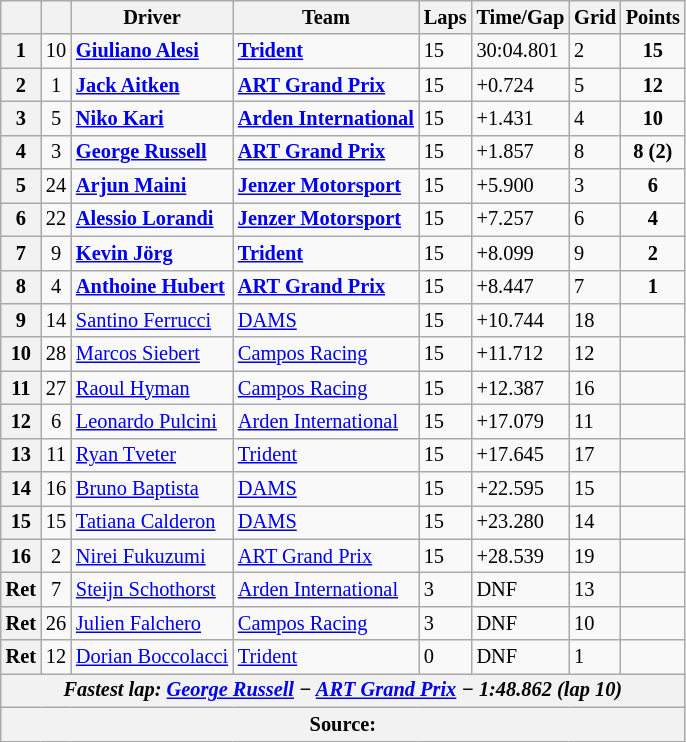<table class="wikitable" style="font-size:85%">
<tr>
<th></th>
<th></th>
<th>Driver</th>
<th>Team</th>
<th>Laps</th>
<th>Time/Gap</th>
<th>Grid</th>
<th>Points</th>
</tr>
<tr>
<th>1</th>
<td align="center">10</td>
<td><strong> <a href='#'>Giuliano Alesi</a></strong></td>
<td><strong><a href='#'>Trident</a></strong></td>
<td>15</td>
<td>30:04.801</td>
<td>2</td>
<td align="center"><strong>15</strong></td>
</tr>
<tr>
<th>2</th>
<td align="center">1</td>
<td><strong> <a href='#'>Jack Aitken</a></strong></td>
<td><strong><a href='#'>ART Grand Prix</a></strong></td>
<td>15</td>
<td>+0.724</td>
<td>5</td>
<td align="center"><strong>12</strong></td>
</tr>
<tr>
<th>3</th>
<td align="center">5</td>
<td><strong> <a href='#'>Niko Kari</a></strong></td>
<td><strong><a href='#'>Arden International</a></strong></td>
<td>15</td>
<td>+1.431</td>
<td>4</td>
<td align="center"><strong>10</strong></td>
</tr>
<tr>
<th>4</th>
<td align="center">3</td>
<td><strong> <a href='#'>George Russell</a></strong></td>
<td><strong><a href='#'>ART Grand Prix</a></strong></td>
<td>15</td>
<td>+1.857</td>
<td>8</td>
<td align="center"><strong>8 (2)</strong></td>
</tr>
<tr>
<th>5</th>
<td align="center">24</td>
<td><strong> <a href='#'>Arjun Maini</a></strong></td>
<td><strong><a href='#'>Jenzer Motorsport</a></strong></td>
<td>15</td>
<td>+5.900</td>
<td>3</td>
<td align="center"><strong>6</strong></td>
</tr>
<tr>
<th>6</th>
<td align="center">22</td>
<td><strong> <a href='#'>Alessio Lorandi</a></strong></td>
<td><strong><a href='#'>Jenzer Motorsport</a></strong></td>
<td>15</td>
<td>+7.257</td>
<td>6</td>
<td align="center"><strong>4</strong></td>
</tr>
<tr>
<th>7</th>
<td align="center">9</td>
<td><strong> <a href='#'>Kevin Jörg</a></strong></td>
<td><strong><a href='#'>Trident</a></strong></td>
<td>15</td>
<td>+8.099</td>
<td>9</td>
<td align="center"><strong>2</strong></td>
</tr>
<tr>
<th>8</th>
<td align="center">4</td>
<td><strong> <a href='#'>Anthoine Hubert</a></strong></td>
<td><strong><a href='#'>ART Grand Prix</a></strong></td>
<td>15</td>
<td>+8.447</td>
<td>7</td>
<td align="center"><strong>1</strong></td>
</tr>
<tr>
<th>9</th>
<td align="center">14</td>
<td> <a href='#'>Santino Ferrucci</a></td>
<td><a href='#'>DAMS</a></td>
<td>15</td>
<td>+10.744</td>
<td>18</td>
<td></td>
</tr>
<tr>
<th>10</th>
<td align="center">28</td>
<td> <a href='#'>Marcos Siebert</a></td>
<td><a href='#'>Campos Racing</a></td>
<td>15</td>
<td>+11.712</td>
<td>12</td>
<td></td>
</tr>
<tr>
<th>11</th>
<td align="center">27</td>
<td> <a href='#'>Raoul Hyman</a></td>
<td><a href='#'>Campos Racing</a></td>
<td>15</td>
<td>+12.387</td>
<td>16</td>
<td></td>
</tr>
<tr>
<th>12</th>
<td align="center">6</td>
<td> <a href='#'>Leonardo Pulcini</a></td>
<td><a href='#'>Arden International</a></td>
<td>15</td>
<td>+17.079</td>
<td>11</td>
<td></td>
</tr>
<tr>
<th>13</th>
<td align="center">11</td>
<td> <a href='#'>Ryan Tveter</a></td>
<td><a href='#'>Trident</a></td>
<td>15</td>
<td>+17.645</td>
<td>17</td>
<td></td>
</tr>
<tr>
<th>14</th>
<td align="center">16</td>
<td> <a href='#'>Bruno Baptista</a></td>
<td><a href='#'>DAMS</a></td>
<td>15</td>
<td>+22.595</td>
<td>15</td>
<td></td>
</tr>
<tr>
<th>15</th>
<td align="center">15</td>
<td> <a href='#'>Tatiana Calderon</a></td>
<td><a href='#'>DAMS</a></td>
<td>15</td>
<td>+23.280</td>
<td>14</td>
<td></td>
</tr>
<tr>
<th>16</th>
<td align="center">2</td>
<td> <a href='#'>Nirei Fukuzumi</a></td>
<td><a href='#'>ART Grand Prix</a></td>
<td>15</td>
<td>+28.539</td>
<td>19</td>
<td></td>
</tr>
<tr>
<th>Ret</th>
<td align="center">7</td>
<td> <a href='#'>Steijn Schothorst</a></td>
<td><a href='#'>Arden International</a></td>
<td>3</td>
<td>DNF</td>
<td>13</td>
<td></td>
</tr>
<tr>
<th>Ret</th>
<td align="center">26</td>
<td> <a href='#'>Julien Falchero</a></td>
<td><a href='#'>Campos Racing</a></td>
<td>3</td>
<td>DNF</td>
<td>10</td>
<td></td>
</tr>
<tr>
<th>Ret</th>
<td align="center">12</td>
<td> <a href='#'>Dorian Boccolacci</a></td>
<td><a href='#'>Trident</a></td>
<td>0</td>
<td>DNF</td>
<td>1</td>
<td></td>
</tr>
<tr>
<th colspan="8"><em>Fastest lap:  <strong><a href='#'>George Russell</a> − <a href='#'>ART Grand Prix</a> − 1:48.862 (lap 10)<strong><em></th>
</tr>
<tr>
<th colspan="8">Source:</th>
</tr>
</table>
